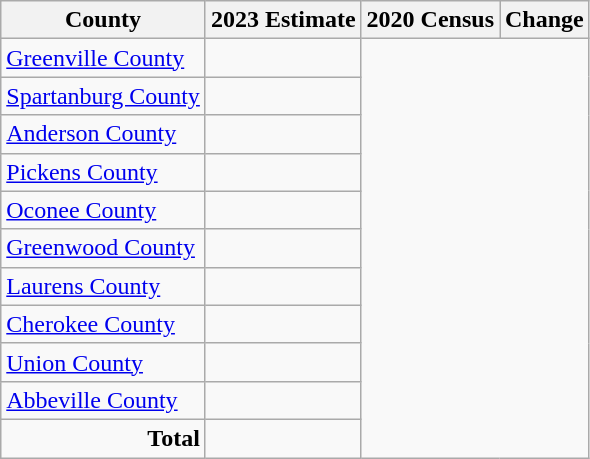<table class="wikitable sortable">
<tr>
<th>County</th>
<th>2023 Estimate</th>
<th>2020 Census</th>
<th>Change</th>
</tr>
<tr>
<td><a href='#'>Greenville County</a></td>
<td></td>
</tr>
<tr>
<td><a href='#'>Spartanburg County</a></td>
<td></td>
</tr>
<tr>
<td><a href='#'>Anderson County</a></td>
<td></td>
</tr>
<tr>
<td><a href='#'>Pickens County</a></td>
<td></td>
</tr>
<tr>
<td><a href='#'>Oconee County</a></td>
<td></td>
</tr>
<tr>
<td><a href='#'>Greenwood County</a></td>
<td></td>
</tr>
<tr>
<td><a href='#'>Laurens County</a></td>
<td></td>
</tr>
<tr>
<td><a href='#'>Cherokee County</a></td>
<td></td>
</tr>
<tr>
<td><a href='#'>Union County</a></td>
<td></td>
</tr>
<tr>
<td><a href='#'>Abbeville County</a></td>
<td></td>
</tr>
<tr class=sortbottom>
<td align=right><strong>Total</strong></td>
<td></td>
</tr>
</table>
